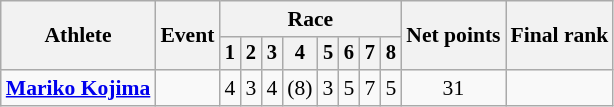<table class="wikitable" style="font-size:90%">
<tr>
<th rowspan="2">Athlete</th>
<th rowspan="2">Event</th>
<th colspan=8>Race</th>
<th rowspan=2>Net points</th>
<th rowspan=2>Final rank</th>
</tr>
<tr style="font-size:95%">
<th>1</th>
<th>2</th>
<th>3</th>
<th>4</th>
<th>5</th>
<th>6</th>
<th>7</th>
<th>8</th>
</tr>
<tr align=center>
<td align=left><strong><a href='#'>Mariko Kojima</a></strong></td>
<td align=left></td>
<td>4</td>
<td>3</td>
<td>4</td>
<td>(8)</td>
<td>3</td>
<td>5</td>
<td>7</td>
<td>5</td>
<td>31</td>
<td></td>
</tr>
</table>
